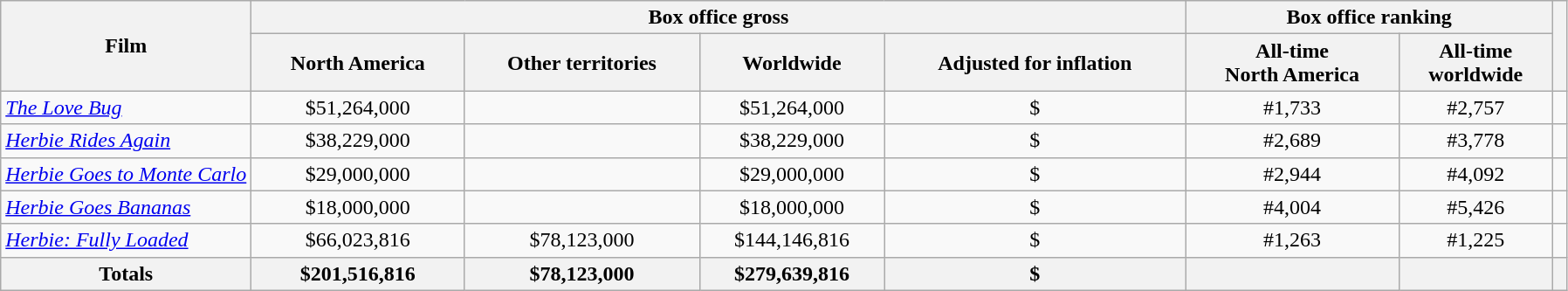<table class="wikitable sortable" border="1" style="text-align: center;">
<tr>
<th rowspan="2" style="width:16%;">Film</th>
<th colspan="4">Box office gross</th>
<th colspan="2">Box office ranking</th>
<th rowspan="2"></th>
</tr>
<tr>
<th>North America</th>
<th>Other territories</th>
<th>Worldwide</th>
<th>Adjusted for inflation</th>
<th>All-time <br>North America</th>
<th>All-time <br>worldwide</th>
</tr>
<tr>
<td style="text-align: left;"><em><a href='#'>The Love Bug</a></em></td>
<td>$51,264,000</td>
<td></td>
<td>$51,264,000</td>
<td>$</td>
<td>#1,733</td>
<td>#2,757</td>
<td></td>
</tr>
<tr>
<td style="text-align: left;"><em><a href='#'>Herbie Rides Again</a></em></td>
<td>$38,229,000</td>
<td></td>
<td>$38,229,000</td>
<td>$</td>
<td>#2,689</td>
<td>#3,778</td>
<td></td>
</tr>
<tr>
<td style="text-align: left;"><em><a href='#'>Herbie Goes to Monte Carlo</a></em></td>
<td>$29,000,000</td>
<td></td>
<td>$29,000,000</td>
<td>$</td>
<td>#2,944</td>
<td>#4,092</td>
<td></td>
</tr>
<tr>
<td style="text-align: left;"><em><a href='#'>Herbie Goes Bananas</a></em></td>
<td>$18,000,000</td>
<td></td>
<td>$18,000,000</td>
<td>$</td>
<td>#4,004</td>
<td>#5,426</td>
<td></td>
</tr>
<tr>
<td style="text-align: left;"><em><a href='#'>Herbie: Fully Loaded</a></em></td>
<td>$66,023,816</td>
<td>$78,123,000</td>
<td>$144,146,816</td>
<td>$</td>
<td>#1,263</td>
<td>#1,225</td>
<td></td>
</tr>
<tr>
<th>Totals</th>
<th>$201,516,816</th>
<th>$78,123,000</th>
<th>$279,639,816</th>
<th>$</th>
<th></th>
<th></th>
<th></th>
</tr>
</table>
